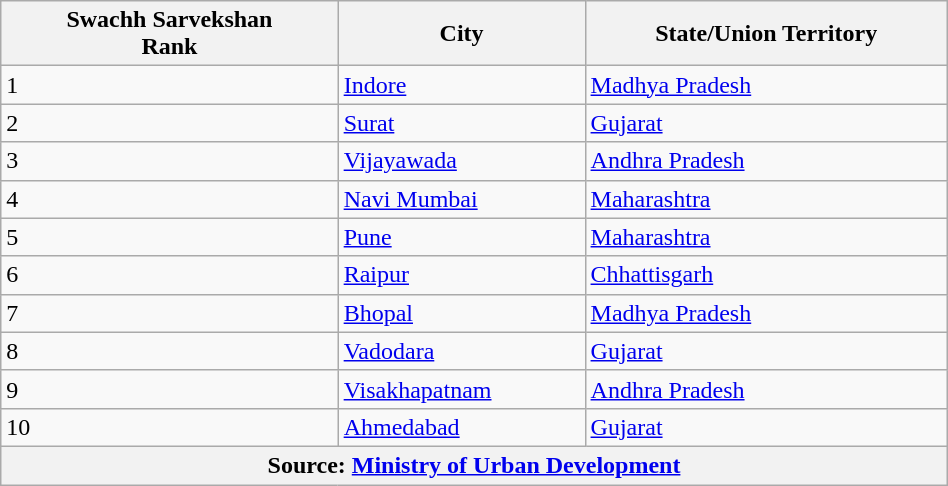<table class="wikitable sortable mw-collapsible" style="width: 50%">
<tr>
<th>Swachh Sarvekshan<br>Rank</th>
<th>City</th>
<th>State/Union Territory</th>
</tr>
<tr>
<td>1</td>
<td><a href='#'>Indore</a></td>
<td><a href='#'>Madhya Pradesh</a></td>
</tr>
<tr>
<td>2</td>
<td><a href='#'>Surat</a></td>
<td><a href='#'>Gujarat</a></td>
</tr>
<tr>
<td>3</td>
<td><a href='#'>Vijayawada</a></td>
<td><a href='#'>Andhra Pradesh</a></td>
</tr>
<tr>
<td>4</td>
<td><a href='#'>Navi Mumbai</a></td>
<td><a href='#'>Maharashtra</a></td>
</tr>
<tr>
<td>5</td>
<td><a href='#'>Pune</a></td>
<td><a href='#'>Maharashtra</a></td>
</tr>
<tr>
<td>6</td>
<td><a href='#'>Raipur</a></td>
<td><a href='#'>Chhattisgarh</a></td>
</tr>
<tr>
<td>7</td>
<td><a href='#'>Bhopal</a></td>
<td><a href='#'>Madhya Pradesh</a></td>
</tr>
<tr>
<td>8</td>
<td><a href='#'>Vadodara</a></td>
<td><a href='#'>Gujarat</a></td>
</tr>
<tr>
<td>9</td>
<td><a href='#'>Visakhapatnam</a></td>
<td><a href='#'>Andhra Pradesh</a></td>
</tr>
<tr>
<td>10</td>
<td><a href='#'>Ahmedabad</a></td>
<td><a href='#'>Gujarat</a></td>
</tr>
<tr>
<th colspan=3>Source: <a href='#'>Ministry of Urban Development</a></th>
</tr>
</table>
